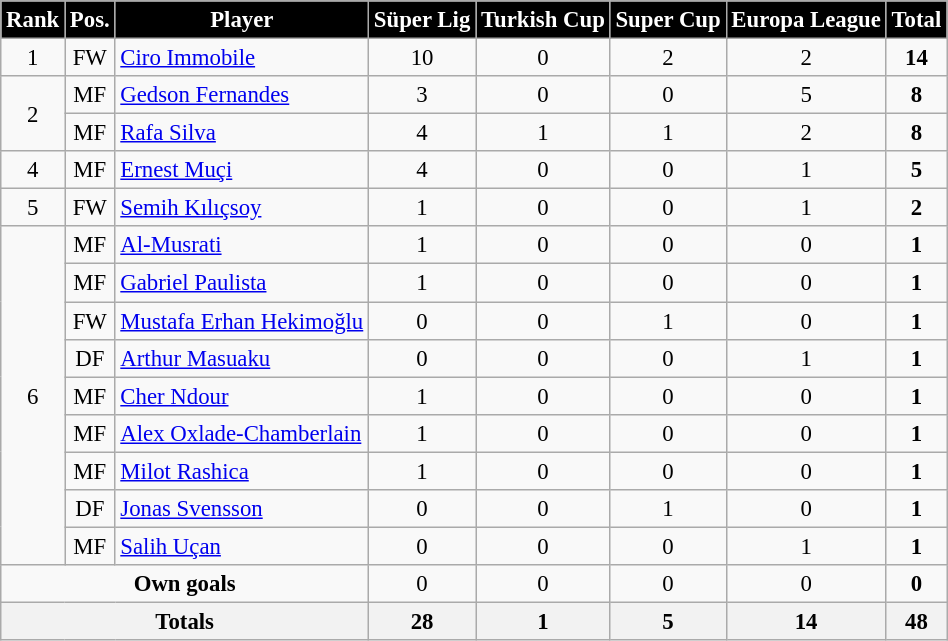<table class="wikitable sortable" style="font-size: 95%; text-align: center;">
<tr>
<th style=background-color:#000000;color:#ffffff>Rank</th>
<th style=background-color:#000000;color:#ffffff>Pos.</th>
<th style=background-color:#000000;color:#ffffff>Player</th>
<th style=background-color:#000000;color:#ffffff>Süper Lig</th>
<th style=background-color:#000000;color:#ffffff>Turkish Cup</th>
<th style=background-color:#000000;color:#ffffff>Super Cup</th>
<th style=background-color:#000000;color:#ffffff>Europa League</th>
<th style=background-color:#000000;color:#ffffff>Total</th>
</tr>
<tr>
<td>1</td>
<td>FW</td>
<td style="text-align:left"> <a href='#'>Ciro Immobile</a></td>
<td>10</td>
<td>0</td>
<td>2</td>
<td>2</td>
<td><strong>14</strong></td>
</tr>
<tr>
<td rowspan="2">2</td>
<td>MF</td>
<td style="text-align:left"> <a href='#'>Gedson Fernandes</a></td>
<td>3</td>
<td>0</td>
<td>0</td>
<td>5</td>
<td><strong>8</strong></td>
</tr>
<tr>
<td>MF</td>
<td style="text-align:left"> <a href='#'>Rafa Silva</a></td>
<td>4</td>
<td>1</td>
<td>1</td>
<td>2</td>
<td><strong>8</strong></td>
</tr>
<tr>
<td>4</td>
<td>MF</td>
<td style="text-align:left"> <a href='#'>Ernest Muçi</a></td>
<td>4</td>
<td>0</td>
<td>0</td>
<td>1</td>
<td><strong>5</strong></td>
</tr>
<tr>
<td>5</td>
<td>FW</td>
<td style="text-align:left"> <a href='#'>Semih Kılıçsoy</a></td>
<td>1</td>
<td>0</td>
<td>0</td>
<td>1</td>
<td><strong>2</strong></td>
</tr>
<tr>
<td rowspan="9">6</td>
<td>MF</td>
<td style="text-align:left"> <a href='#'>Al-Musrati</a></td>
<td>1</td>
<td>0</td>
<td>0</td>
<td>0</td>
<td><strong>1</strong></td>
</tr>
<tr>
<td>MF</td>
<td style="text-align:left"> <a href='#'>Gabriel Paulista</a></td>
<td>1</td>
<td>0</td>
<td>0</td>
<td>0</td>
<td><strong>1</strong></td>
</tr>
<tr>
<td>FW</td>
<td style="text-align:left"> <a href='#'>Mustafa Erhan Hekimoğlu</a></td>
<td>0</td>
<td>0</td>
<td>1</td>
<td>0</td>
<td><strong>1</strong></td>
</tr>
<tr>
<td>DF</td>
<td style="text-align:left"> <a href='#'>Arthur Masuaku</a></td>
<td>0</td>
<td>0</td>
<td>0</td>
<td>1</td>
<td><strong>1</strong></td>
</tr>
<tr>
<td>MF</td>
<td style="text-align:left"> <a href='#'>Cher Ndour</a></td>
<td>1</td>
<td>0</td>
<td>0</td>
<td>0</td>
<td><strong>1</strong></td>
</tr>
<tr>
<td>MF</td>
<td style="text-align:left"> <a href='#'>Alex Oxlade-Chamberlain</a></td>
<td>1</td>
<td>0</td>
<td>0</td>
<td>0</td>
<td><strong>1</strong></td>
</tr>
<tr>
<td>MF</td>
<td style="text-align:left"> <a href='#'>Milot Rashica</a></td>
<td>1</td>
<td>0</td>
<td>0</td>
<td>0</td>
<td><strong>1</strong></td>
</tr>
<tr>
<td>DF</td>
<td style="text-align:left"> <a href='#'>Jonas Svensson</a></td>
<td>0</td>
<td>0</td>
<td>1</td>
<td>0</td>
<td><strong>1</strong></td>
</tr>
<tr>
<td>MF</td>
<td style="text-align:left"> <a href='#'>Salih Uçan</a></td>
<td>0</td>
<td>0</td>
<td>0</td>
<td>1</td>
<td><strong>1</strong></td>
</tr>
<tr>
<td colspan="3"><strong>Own goals</strong></td>
<td>0</td>
<td>0</td>
<td>0</td>
<td>0</td>
<td><strong>0</strong></td>
</tr>
<tr>
<th colspan="3"><strong>Totals</strong></th>
<th><strong>28</strong></th>
<th><strong>1</strong></th>
<th><strong>5</strong></th>
<th><strong>14</strong></th>
<th><strong>48</strong></th>
</tr>
</table>
